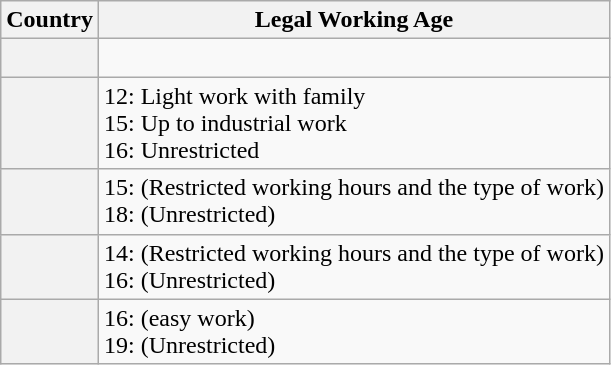<table class="wikitable">
<tr>
<th>Country</th>
<th>Legal Working Age</th>
</tr>
<tr>
<th style="text-align: left;"></th>
<td><br></td>
</tr>
<tr>
<th style="text-align: left;"></th>
<td>12: Light work with family<br>15: Up to industrial work<br>16: Unrestricted</td>
</tr>
<tr>
<th style="text-align: left;"></th>
<td>15: (Restricted working hours and the type of work)<br>18: (Unrestricted)</td>
</tr>
<tr>
<th style="text-align: left;"></th>
<td>14: (Restricted working hours and the type of work)<br>16: (Unrestricted)</td>
</tr>
<tr Ghana age to work is 15 years and 18 years>
<th style="text-align: left;"></th>
<td>16: (easy work)<br>19: (Unrestricted)</td>
</tr>
</table>
